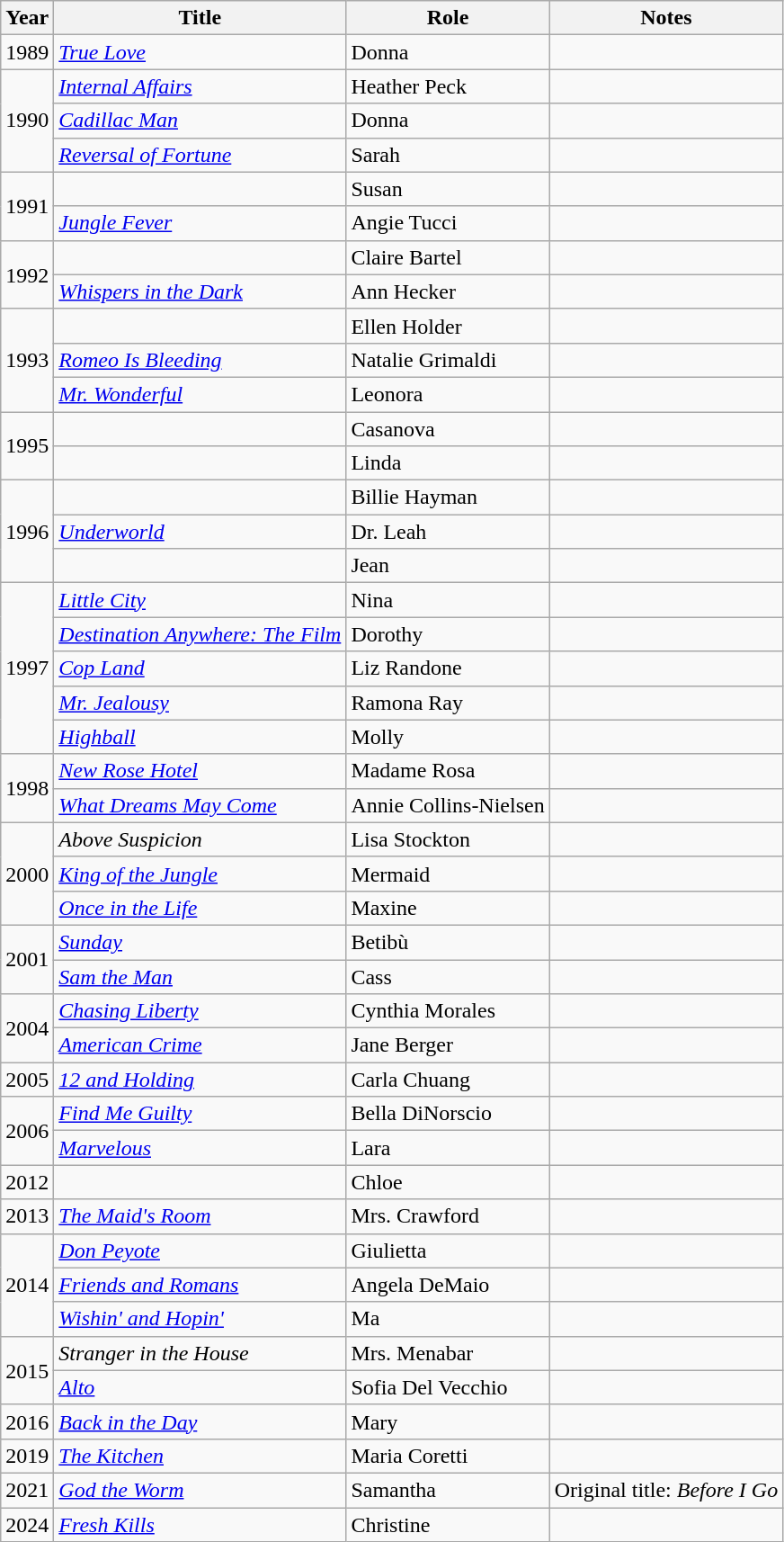<table class="wikitable sortable">
<tr>
<th>Year</th>
<th>Title</th>
<th>Role</th>
<th class="unsortable">Notes</th>
</tr>
<tr>
<td>1989</td>
<td><em><a href='#'>True Love</a></em></td>
<td>Donna</td>
<td></td>
</tr>
<tr>
<td rowspan="3">1990</td>
<td><em><a href='#'>Internal Affairs</a></em></td>
<td>Heather Peck</td>
<td></td>
</tr>
<tr>
<td><em><a href='#'>Cadillac Man</a></em></td>
<td>Donna</td>
<td></td>
</tr>
<tr>
<td><em><a href='#'>Reversal of Fortune</a></em></td>
<td>Sarah</td>
<td></td>
</tr>
<tr>
<td rowspan="2">1991</td>
<td><em></em></td>
<td>Susan</td>
<td></td>
</tr>
<tr>
<td><em><a href='#'>Jungle Fever</a></em></td>
<td>Angie Tucci</td>
<td></td>
</tr>
<tr>
<td rowspan="2">1992</td>
<td><em></em></td>
<td>Claire Bartel</td>
<td></td>
</tr>
<tr>
<td><em><a href='#'>Whispers in the Dark</a></em></td>
<td>Ann Hecker</td>
<td></td>
</tr>
<tr>
<td rowspan="3">1993</td>
<td><em></em></td>
<td>Ellen Holder</td>
<td></td>
</tr>
<tr>
<td><em><a href='#'>Romeo Is Bleeding</a></em></td>
<td>Natalie Grimaldi</td>
<td></td>
</tr>
<tr>
<td><em><a href='#'>Mr. Wonderful</a></em></td>
<td>Leonora</td>
<td></td>
</tr>
<tr>
<td rowspan="2">1995</td>
<td><em></em></td>
<td>Casanova</td>
<td></td>
</tr>
<tr>
<td><em></em></td>
<td>Linda</td>
<td></td>
</tr>
<tr>
<td rowspan="3">1996</td>
<td><em></em></td>
<td>Billie Hayman</td>
<td></td>
</tr>
<tr>
<td><em><a href='#'>Underworld</a></em></td>
<td>Dr. Leah</td>
<td></td>
</tr>
<tr>
<td><em></em></td>
<td>Jean</td>
<td></td>
</tr>
<tr>
<td rowspan="5">1997</td>
<td><em><a href='#'>Little City</a></em></td>
<td>Nina</td>
<td></td>
</tr>
<tr>
<td><em><a href='#'>Destination Anywhere: The Film</a></em></td>
<td>Dorothy</td>
<td></td>
</tr>
<tr>
<td><em><a href='#'>Cop Land</a></em></td>
<td>Liz Randone</td>
<td></td>
</tr>
<tr>
<td><em><a href='#'>Mr. Jealousy</a></em></td>
<td>Ramona Ray</td>
<td></td>
</tr>
<tr>
<td><em><a href='#'>Highball</a></em></td>
<td>Molly</td>
<td></td>
</tr>
<tr>
<td rowspan="2">1998</td>
<td><em><a href='#'>New Rose Hotel</a></em></td>
<td>Madame Rosa</td>
<td></td>
</tr>
<tr>
<td><em><a href='#'>What Dreams May Come</a></em></td>
<td>Annie Collins-Nielsen</td>
<td></td>
</tr>
<tr>
<td rowspan="3">2000</td>
<td><em>Above Suspicion</em></td>
<td>Lisa Stockton</td>
<td></td>
</tr>
<tr>
<td><em><a href='#'>King of the Jungle</a></em></td>
<td>Mermaid</td>
<td></td>
</tr>
<tr>
<td><em><a href='#'>Once in the Life</a></em></td>
<td>Maxine</td>
<td></td>
</tr>
<tr>
<td rowspan="2">2001</td>
<td><em><a href='#'>Sunday</a></em></td>
<td>Betibù</td>
<td></td>
</tr>
<tr>
<td><em><a href='#'>Sam the Man</a></em></td>
<td>Cass</td>
<td></td>
</tr>
<tr>
<td rowspan="2">2004</td>
<td><em><a href='#'>Chasing Liberty</a></em></td>
<td>Cynthia Morales</td>
<td></td>
</tr>
<tr>
<td><em><a href='#'>American Crime</a></em></td>
<td>Jane Berger</td>
<td></td>
</tr>
<tr>
<td>2005</td>
<td><em><a href='#'>12 and Holding</a></em></td>
<td>Carla Chuang</td>
<td></td>
</tr>
<tr>
<td rowspan="2">2006</td>
<td><em><a href='#'>Find Me Guilty</a></em></td>
<td>Bella DiNorscio</td>
<td></td>
</tr>
<tr>
<td><em><a href='#'>Marvelous</a></em></td>
<td>Lara</td>
<td></td>
</tr>
<tr>
<td>2012</td>
<td><em></em></td>
<td>Chloe</td>
<td></td>
</tr>
<tr>
<td>2013</td>
<td><em><a href='#'>The Maid's Room</a></em></td>
<td>Mrs. Crawford</td>
<td></td>
</tr>
<tr>
<td rowspan="3">2014</td>
<td><em><a href='#'>Don Peyote</a></em></td>
<td>Giulietta</td>
<td></td>
</tr>
<tr>
<td><em><a href='#'>Friends and Romans</a></em></td>
<td>Angela DeMaio</td>
<td></td>
</tr>
<tr>
<td><em><a href='#'>Wishin' and Hopin'</a></em></td>
<td>Ma</td>
<td></td>
</tr>
<tr>
<td rowspan="2">2015</td>
<td><em>Stranger in the House</em></td>
<td>Mrs. Menabar</td>
<td></td>
</tr>
<tr>
<td><em><a href='#'>Alto</a></em></td>
<td>Sofia Del Vecchio</td>
<td></td>
</tr>
<tr>
<td>2016</td>
<td><em><a href='#'>Back in the Day</a></em></td>
<td>Mary</td>
<td></td>
</tr>
<tr>
<td>2019</td>
<td><em><a href='#'>The Kitchen</a></em></td>
<td>Maria Coretti</td>
<td></td>
</tr>
<tr>
<td>2021</td>
<td><em><a href='#'>God the Worm</a></em></td>
<td>Samantha</td>
<td>Original title: <em>Before I Go</em></td>
</tr>
<tr>
<td>2024</td>
<td><em><a href='#'>Fresh Kills</a></em></td>
<td>Christine</td>
<td></td>
</tr>
</table>
